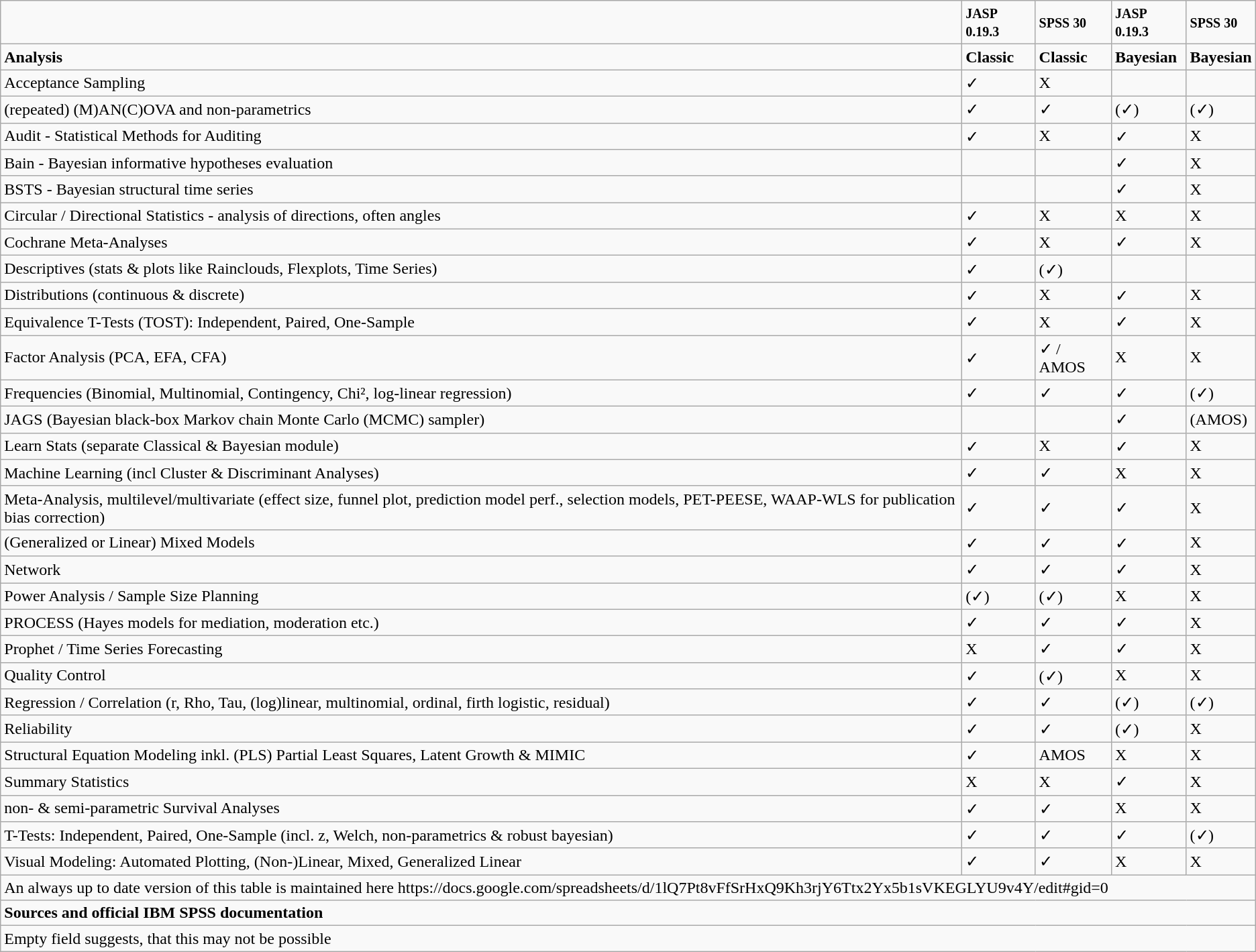<table class="wikitable">
<tr>
<td></td>
<td><strong><small>JASP 0.19.3</small></strong></td>
<td><strong><small>SPSS 30</small></strong></td>
<td><strong><small>JASP 0.19.3</small></strong></td>
<td><strong><small>SPSS 30</small></strong></td>
</tr>
<tr>
<td><strong>Analysis</strong></td>
<td><strong>Classic</strong></td>
<td><strong>Classic</strong></td>
<td><strong>Bayesian</strong></td>
<td><strong>Bayesian</strong></td>
</tr>
<tr>
<td>Acceptance Sampling</td>
<td>✓</td>
<td>X</td>
<td></td>
<td></td>
</tr>
<tr>
<td>(repeated) (M)AN(C)OVA and non-parametrics</td>
<td>✓</td>
<td>✓</td>
<td>(✓)</td>
<td>(✓)</td>
</tr>
<tr>
<td>Audit - Statistical Methods for Auditing</td>
<td>✓</td>
<td>X</td>
<td>✓</td>
<td>X</td>
</tr>
<tr>
<td>Bain - Bayesian informative hypotheses evaluation</td>
<td></td>
<td></td>
<td>✓</td>
<td>X</td>
</tr>
<tr>
<td>BSTS - Bayesian structural time series</td>
<td></td>
<td></td>
<td>✓</td>
<td>X</td>
</tr>
<tr>
<td>Circular / Directional Statistics - analysis of directions, often angles</td>
<td>✓</td>
<td>X</td>
<td>X</td>
<td>X</td>
</tr>
<tr>
<td>Cochrane Meta-Analyses</td>
<td>✓</td>
<td>X</td>
<td>✓</td>
<td>X</td>
</tr>
<tr>
<td>Descriptives (stats & plots like Rainclouds, Flexplots, Time Series)</td>
<td>✓</td>
<td>(✓)</td>
<td></td>
<td></td>
</tr>
<tr>
<td>Distributions (continuous & discrete)</td>
<td>✓</td>
<td>X</td>
<td>✓</td>
<td>X</td>
</tr>
<tr>
<td>Equivalence T-Tests (TOST): Independent, Paired, One-Sample</td>
<td>✓</td>
<td>X</td>
<td>✓</td>
<td>X</td>
</tr>
<tr>
<td>Factor Analysis (PCA, EFA, CFA)</td>
<td>✓</td>
<td>✓ / AMOS</td>
<td>X</td>
<td>X</td>
</tr>
<tr>
<td>Frequencies (Binomial, Multinomial, Contingency, Chi², log-linear regression)</td>
<td>✓</td>
<td>✓</td>
<td>✓</td>
<td>(✓)</td>
</tr>
<tr>
<td>JAGS (Bayesian black-box Markov chain Monte Carlo (MCMC) sampler)</td>
<td></td>
<td></td>
<td>✓</td>
<td>(AMOS)</td>
</tr>
<tr>
<td>Learn Stats (separate Classical & Bayesian module)</td>
<td>✓</td>
<td>X</td>
<td>✓</td>
<td>X</td>
</tr>
<tr>
<td>Machine Learning (incl Cluster & Discriminant Analyses)</td>
<td>✓</td>
<td>✓</td>
<td>X</td>
<td>X</td>
</tr>
<tr>
<td>Meta-Analysis, multilevel/multivariate (effect size, funnel plot, prediction model perf., selection models, PET-PEESE, WAAP-WLS for publication bias correction)</td>
<td>✓</td>
<td>✓</td>
<td>✓</td>
<td>X</td>
</tr>
<tr>
<td>(Generalized or Linear) Mixed Models</td>
<td>✓</td>
<td>✓</td>
<td>✓</td>
<td>X</td>
</tr>
<tr>
<td>Network</td>
<td>✓</td>
<td>✓</td>
<td>✓</td>
<td>X</td>
</tr>
<tr>
<td>Power Analysis / Sample Size Planning</td>
<td>(✓)</td>
<td>(✓)</td>
<td>X</td>
<td>X</td>
</tr>
<tr>
<td>PROCESS (Hayes models for mediation, moderation etc.)</td>
<td>✓</td>
<td>✓</td>
<td>✓</td>
<td>X</td>
</tr>
<tr>
<td>Prophet / Time Series Forecasting</td>
<td>X</td>
<td>✓</td>
<td>✓</td>
<td>X</td>
</tr>
<tr>
<td>Quality Control</td>
<td>✓</td>
<td>(✓)</td>
<td>X</td>
<td>X</td>
</tr>
<tr>
<td>Regression / Correlation (r, Rho, Tau, (log)linear, multinomial, ordinal, firth logistic, residual)</td>
<td>✓</td>
<td>✓</td>
<td>(✓)</td>
<td>(✓)</td>
</tr>
<tr>
<td>Reliability</td>
<td>✓</td>
<td>✓</td>
<td>(✓)</td>
<td>X</td>
</tr>
<tr>
<td>Structural Equation Modeling inkl. (PLS) Partial Least Squares, Latent Growth & MIMIC</td>
<td>✓</td>
<td>AMOS</td>
<td>X</td>
<td>X</td>
</tr>
<tr>
<td>Summary Statistics</td>
<td>X</td>
<td>X</td>
<td>✓</td>
<td>X</td>
</tr>
<tr>
<td>non- & semi-parametric Survival Analyses</td>
<td>✓</td>
<td>✓</td>
<td>X</td>
<td>X</td>
</tr>
<tr>
<td>T-Tests: Independent, Paired, One-Sample (incl. z, Welch, non-parametrics & robust bayesian)</td>
<td>✓</td>
<td>✓</td>
<td>✓</td>
<td>(✓)</td>
</tr>
<tr>
<td>Visual Modeling: Automated Plotting, (Non-)Linear, Mixed, Generalized Linear</td>
<td>✓</td>
<td>✓</td>
<td>X</td>
<td>X</td>
</tr>
<tr>
<td colspan="5">An always up to date version of this table is maintained here https://docs.google.com/spreadsheets/d/1lQ7Pt8vFfSrHxQ9Kh3rjY6Ttx2Yx5b1sVKEGLYU9v4Y/edit#gid=0</td>
</tr>
<tr>
<td colspan="5" rowspan="1"><strong>Sources</strong> <strong>and official IBM SPSS documentation</strong></td>
</tr>
<tr>
<td colspan="5" rowspan="1">Empty field suggests, that this may not be possible</td>
</tr>
</table>
